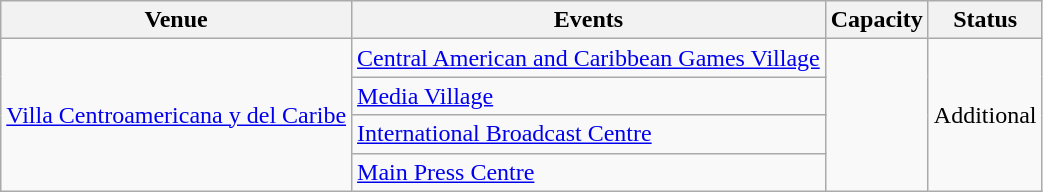<table class="wikitable sortable">
<tr>
<th>Venue</th>
<th>Events</th>
<th>Capacity</th>
<th>Status</th>
</tr>
<tr>
<td rowspan=4><a href='#'>Villa Centroamericana y del Caribe</a></td>
<td><a href='#'>Central American and Caribbean Games Village</a></td>
<td rowspan=4></td>
<td rowspan=4>Additional</td>
</tr>
<tr>
<td><a href='#'>Media Village</a></td>
</tr>
<tr>
<td><a href='#'>International Broadcast Centre</a></td>
</tr>
<tr>
<td><a href='#'>Main Press Centre</a></td>
</tr>
</table>
